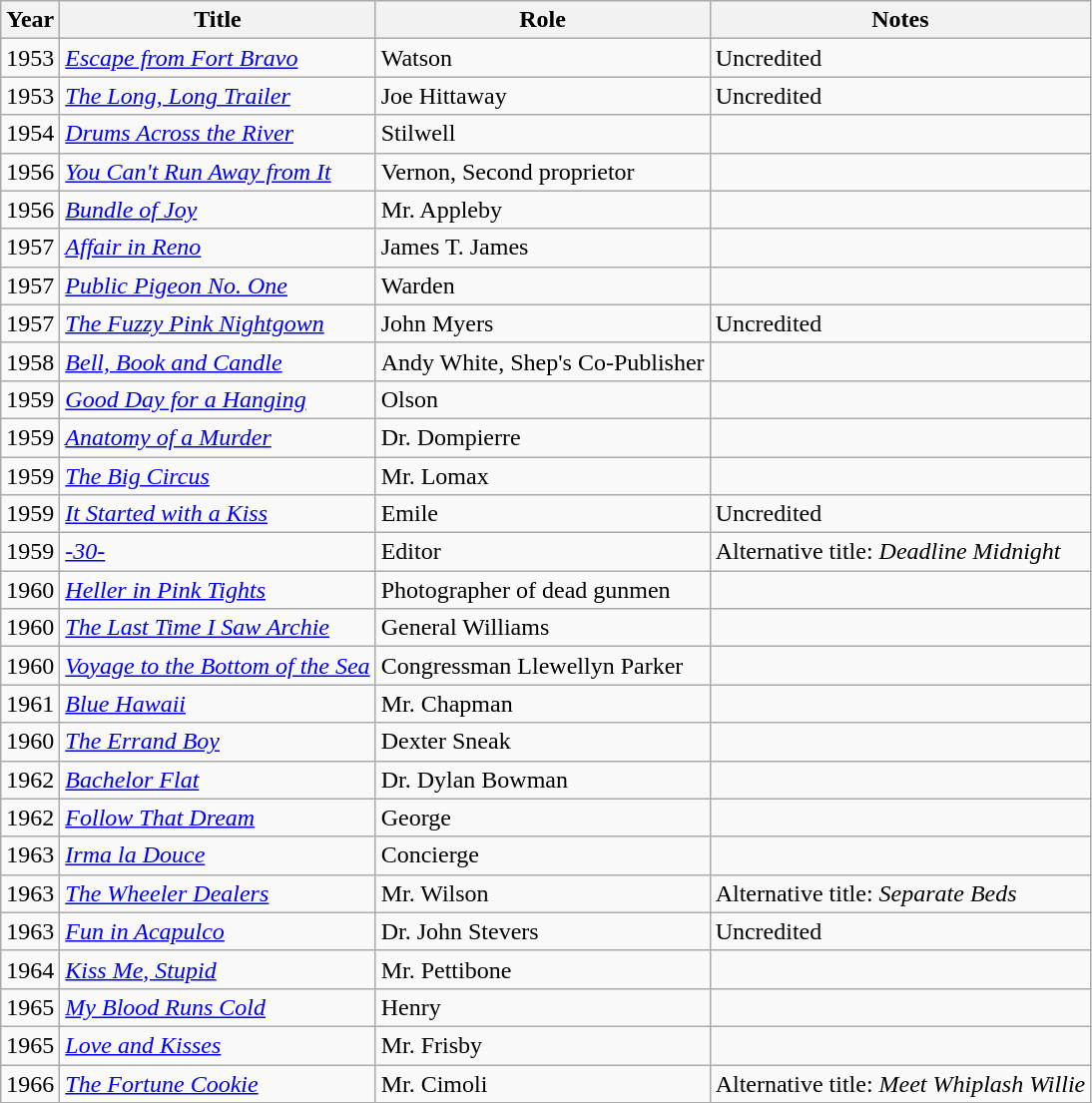<table class="wikitable sortable">
<tr>
<th>Year</th>
<th>Title</th>
<th>Role</th>
<th class="unsortable">Notes</th>
</tr>
<tr>
<td>1953</td>
<td><em><a href='#'>Escape from Fort Bravo</a></em></td>
<td>Watson</td>
<td>Uncredited</td>
</tr>
<tr>
<td>1953</td>
<td><em><a href='#'>The Long, Long Trailer</a></em></td>
<td>Joe Hittaway</td>
<td>Uncredited</td>
</tr>
<tr>
<td>1954</td>
<td><em><a href='#'>Drums Across the River</a></em></td>
<td>Stilwell</td>
<td></td>
</tr>
<tr>
<td>1956</td>
<td><em><a href='#'>You Can't Run Away from It</a></em></td>
<td>Vernon, Second proprietor</td>
<td></td>
</tr>
<tr>
<td>1956</td>
<td><em><a href='#'>Bundle of Joy</a></em></td>
<td>Mr. Appleby</td>
<td></td>
</tr>
<tr>
<td>1957</td>
<td><em><a href='#'>Affair in Reno</a></em></td>
<td>James T. James</td>
<td></td>
</tr>
<tr>
<td>1957</td>
<td><em><a href='#'>Public Pigeon No. One</a></em></td>
<td>Warden</td>
<td></td>
</tr>
<tr>
<td>1957</td>
<td><em><a href='#'>The Fuzzy Pink Nightgown</a></em></td>
<td>John Myers</td>
<td>Uncredited</td>
</tr>
<tr>
<td>1958</td>
<td><em><a href='#'>Bell, Book and Candle</a></em></td>
<td>Andy White, Shep's Co-Publisher</td>
<td></td>
</tr>
<tr>
<td>1959</td>
<td><em><a href='#'>Good Day for a Hanging</a></em></td>
<td>Olson</td>
<td></td>
</tr>
<tr>
<td>1959</td>
<td><em><a href='#'>Anatomy of a Murder</a></em></td>
<td>Dr. Dompierre</td>
<td></td>
</tr>
<tr>
<td>1959</td>
<td><em><a href='#'>The Big Circus</a></em></td>
<td>Mr. Lomax</td>
<td></td>
</tr>
<tr>
<td>1959</td>
<td><em><a href='#'>It Started with a Kiss</a></em></td>
<td>Emile</td>
<td>Uncredited</td>
</tr>
<tr>
<td>1959</td>
<td><em><a href='#'>-30-</a></em></td>
<td>Editor</td>
<td>Alternative title: <em>Deadline Midnight</em></td>
</tr>
<tr>
<td>1960</td>
<td><em><a href='#'>Heller in Pink Tights</a></em></td>
<td>Photographer of dead gunmen</td>
<td></td>
</tr>
<tr>
<td>1960</td>
<td><em><a href='#'>The Last Time I Saw Archie</a></em></td>
<td>General Williams</td>
<td></td>
</tr>
<tr>
<td>1960</td>
<td><em><a href='#'>Voyage to the Bottom of the Sea</a></em></td>
<td>Congressman Llewellyn Parker</td>
<td></td>
</tr>
<tr>
<td>1961</td>
<td><em><a href='#'>Blue Hawaii</a></em></td>
<td>Mr. Chapman</td>
<td></td>
</tr>
<tr>
<td>1960</td>
<td><em><a href='#'>The Errand Boy</a></em></td>
<td>Dexter Sneak</td>
<td></td>
</tr>
<tr>
<td>1962</td>
<td><em><a href='#'>Bachelor Flat</a></em></td>
<td>Dr. Dylan Bowman</td>
<td></td>
</tr>
<tr>
<td>1962</td>
<td><em><a href='#'>Follow That Dream</a></em></td>
<td>George</td>
<td></td>
</tr>
<tr>
<td>1963</td>
<td><em><a href='#'>Irma la Douce</a></em></td>
<td>Concierge</td>
<td></td>
</tr>
<tr>
<td>1963</td>
<td><em><a href='#'>The Wheeler Dealers</a></em></td>
<td>Mr. Wilson</td>
<td>Alternative title: <em>Separate Beds</em></td>
</tr>
<tr>
<td>1963</td>
<td><em><a href='#'>Fun in Acapulco</a></em></td>
<td>Dr. John Stevers</td>
<td>Uncredited</td>
</tr>
<tr>
<td>1964</td>
<td><em><a href='#'>Kiss Me, Stupid</a></em></td>
<td>Mr. Pettibone</td>
<td></td>
</tr>
<tr>
<td>1965</td>
<td><em><a href='#'>My Blood Runs Cold</a></em></td>
<td>Henry</td>
<td></td>
</tr>
<tr>
<td>1965</td>
<td><em><a href='#'>Love and Kisses</a></em></td>
<td>Mr. Frisby</td>
<td></td>
</tr>
<tr>
<td>1966</td>
<td><em><a href='#'>The Fortune Cookie</a></em></td>
<td>Mr. Cimoli</td>
<td>Alternative title: <em>Meet Whiplash Willie</em></td>
</tr>
<tr>
</tr>
</table>
